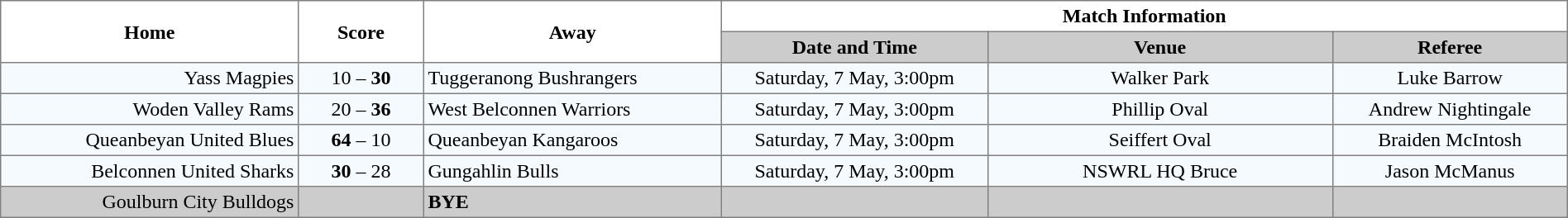<table border="1" cellpadding="3" cellspacing="0" width="100%" style="border-collapse:collapse;  text-align:center;">
<tr>
<th rowspan="2" width="19%">Home</th>
<th rowspan="2" width="8%">Score</th>
<th rowspan="2" width="19%">Away</th>
<th colspan="3">Match Information</th>
</tr>
<tr style="background:#CCCCCC">
<th width="17%">Date and Time</th>
<th width="22%">Venue</th>
<th width="50%">Referee</th>
</tr>
<tr style="text-align:center; background:#f5faff;">
<td align="right">Yass Magpies </td>
<td>10 – <strong>30</strong></td>
<td align="left"> Tuggeranong Bushrangers</td>
<td>Saturday, 7 May, 3:00pm</td>
<td>Walker Park</td>
<td>Luke Barrow</td>
</tr>
<tr style="text-align:center; background:#f5faff;">
<td align="right">Woden Valley Rams </td>
<td>20 – <strong>36</strong></td>
<td align="left"> West Belconnen Warriors</td>
<td>Saturday, 7 May, 3:00pm</td>
<td>Phillip Oval</td>
<td>Andrew Nightingale</td>
</tr>
<tr style="text-align:center; background:#f5faff;">
<td align="right">Queanbeyan United Blues </td>
<td><strong>64</strong> – 10</td>
<td align="left"> Queanbeyan Kangaroos</td>
<td>Saturday, 7 May, 3:00pm</td>
<td>Seiffert Oval</td>
<td>Braiden McIntosh</td>
</tr>
<tr style="text-align:center; background:#f5faff;">
<td align="right">Belconnen United Sharks </td>
<td><strong>30</strong> – 28</td>
<td align="left"> Gungahlin Bulls</td>
<td>Saturday, 7 May, 3:00pm</td>
<td>NSWRL HQ Bruce</td>
<td>Jason McManus</td>
</tr>
<tr style="text-align:center; background:#CCCCCC;">
<td align="right">Goulburn City Bulldogs </td>
<td></td>
<td align="left"><strong>BYE</strong></td>
<td></td>
<td></td>
<td></td>
</tr>
</table>
